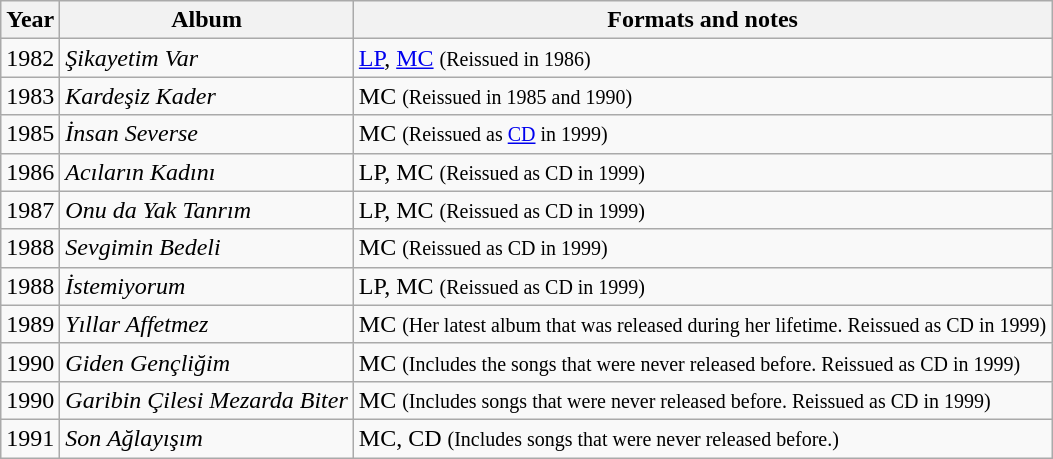<table class="wikitable">
<tr>
<th>Year</th>
<th>Album</th>
<th>Formats and notes</th>
</tr>
<tr>
<td>1982</td>
<td><em>Şikayetim Var</em></td>
<td><a href='#'>LP</a>, <a href='#'>MC</a> <small>(Reissued in 1986)</small></td>
</tr>
<tr>
<td>1983</td>
<td><em>Kardeşiz Kader</em></td>
<td>MC <small>(Reissued in 1985 and 1990)</small></td>
</tr>
<tr>
<td>1985</td>
<td><em>İnsan Severse</em></td>
<td>MC <small>(Reissued as <a href='#'>CD</a> in 1999)</small></td>
</tr>
<tr>
<td>1986</td>
<td><em>Acıların Kadını</em></td>
<td>LP, MC <small>(Reissued as CD in 1999)</small></td>
</tr>
<tr>
<td>1987</td>
<td><em>Onu da Yak Tanrım</em></td>
<td>LP, MC <small>(Reissued as CD in 1999)</small></td>
</tr>
<tr>
<td>1988</td>
<td><em>Sevgimin Bedeli</em></td>
<td>MC <small>(Reissued as CD in 1999)</small></td>
</tr>
<tr>
<td>1988</td>
<td><em>İstemiyorum</em></td>
<td>LP, MC <small>(Reissued as CD in 1999)</small></td>
</tr>
<tr>
<td>1989</td>
<td><em>Yıllar Affetmez</em></td>
<td>MC <small>(Her latest album that was released during her lifetime. Reissued as CD in 1999)</small></td>
</tr>
<tr>
<td>1990</td>
<td><em>Giden Gençliğim</em></td>
<td>MC <small>(Includes the songs that were never released before. Reissued as CD in 1999)</small></td>
</tr>
<tr>
<td>1990</td>
<td><em>Garibin Çilesi Mezarda Biter</em></td>
<td>MC <small>(Includes songs that were never released before. Reissued as CD in 1999)</small></td>
</tr>
<tr>
<td>1991</td>
<td><em>Son Ağlayışım</em></td>
<td>MC, CD <small>(Includes songs that were never released before.)</small></td>
</tr>
</table>
